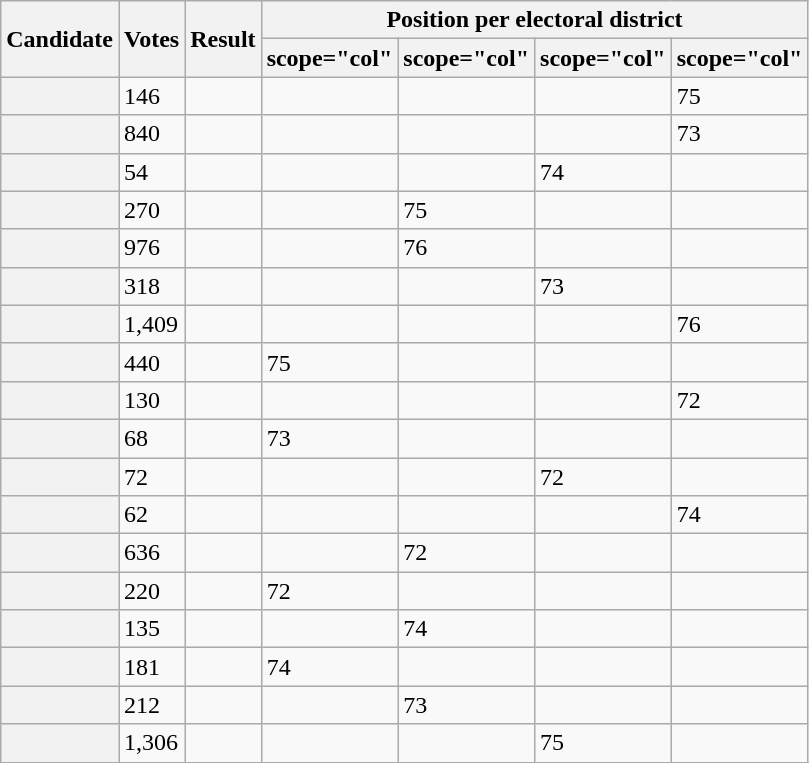<table class="wikitable sortable defaultright col3left">
<tr>
<th scope="col" rowspan="2">Candidate</th>
<th scope="col" rowspan="2">Votes</th>
<th scope="col" rowspan="2">Result</th>
<th scope="col" colspan="4">Position per electoral district</th>
</tr>
<tr>
<th>scope="col" </th>
<th>scope="col" </th>
<th>scope="col" </th>
<th>scope="col" </th>
</tr>
<tr>
<th scope="row"></th>
<td>146</td>
<td></td>
<td></td>
<td></td>
<td></td>
<td>75</td>
</tr>
<tr>
<th scope="row"></th>
<td>840</td>
<td></td>
<td></td>
<td></td>
<td></td>
<td>73</td>
</tr>
<tr>
<th scope="row"></th>
<td>54</td>
<td></td>
<td></td>
<td></td>
<td>74</td>
<td></td>
</tr>
<tr>
<th scope="row"></th>
<td>270</td>
<td></td>
<td></td>
<td>75</td>
<td></td>
<td></td>
</tr>
<tr>
<th scope="row"></th>
<td>976</td>
<td></td>
<td></td>
<td>76</td>
<td></td>
<td></td>
</tr>
<tr>
<th scope="row"></th>
<td>318</td>
<td></td>
<td></td>
<td></td>
<td>73</td>
<td></td>
</tr>
<tr>
<th scope="row"></th>
<td>1,409</td>
<td></td>
<td></td>
<td></td>
<td></td>
<td>76</td>
</tr>
<tr>
<th scope="row"></th>
<td>440</td>
<td></td>
<td>75</td>
<td></td>
<td></td>
<td></td>
</tr>
<tr>
<th scope="row"></th>
<td>130</td>
<td></td>
<td></td>
<td></td>
<td></td>
<td>72</td>
</tr>
<tr>
<th scope="row"></th>
<td>68</td>
<td></td>
<td>73</td>
<td></td>
<td></td>
<td></td>
</tr>
<tr>
<th scope="row"></th>
<td>72</td>
<td></td>
<td></td>
<td></td>
<td>72</td>
<td></td>
</tr>
<tr>
<th scope="row"></th>
<td>62</td>
<td></td>
<td></td>
<td></td>
<td></td>
<td>74</td>
</tr>
<tr>
<th scope="row"></th>
<td>636</td>
<td></td>
<td></td>
<td>72</td>
<td></td>
<td></td>
</tr>
<tr>
<th scope="row"></th>
<td>220</td>
<td></td>
<td>72</td>
<td></td>
<td></td>
<td></td>
</tr>
<tr>
<th scope="row"></th>
<td>135</td>
<td></td>
<td></td>
<td>74</td>
<td></td>
<td></td>
</tr>
<tr>
<th scope="row"></th>
<td>181</td>
<td></td>
<td>74</td>
<td></td>
<td></td>
<td></td>
</tr>
<tr>
<th scope="row"></th>
<td>212</td>
<td></td>
<td></td>
<td>73</td>
<td></td>
<td></td>
</tr>
<tr>
<th scope="row"></th>
<td>1,306</td>
<td></td>
<td></td>
<td></td>
<td>75</td>
<td></td>
</tr>
</table>
